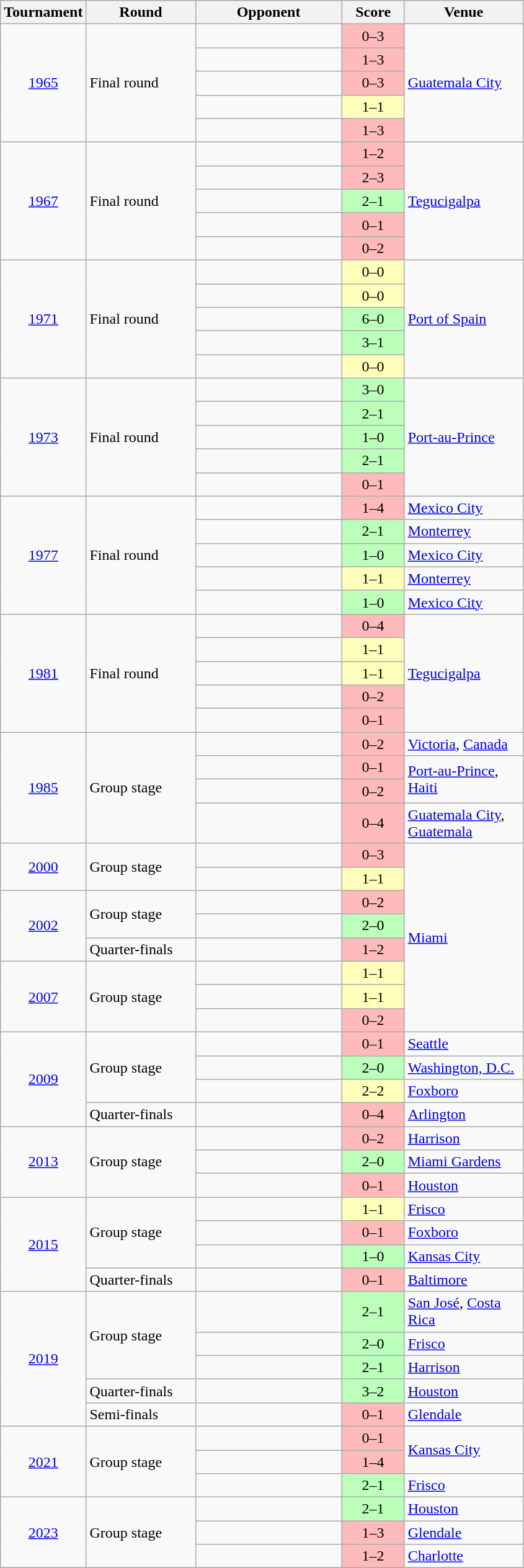<table class="wikitable sortable collapsible collapsed" style="text-align:left;">
<tr>
<th>Tournament</th>
<th width=110>Round</th>
<th width=150>Opponent</th>
<th width=60>Score</th>
<th width=120>Venue</th>
</tr>
<tr>
<td rowspan="5" align=center> <a href='#'>1965</a></td>
<td rowspan="5">Final round</td>
<td></td>
<td align=center bgcolor="#ffbbbb">0–3</td>
<td rowspan=5><a href='#'>Guatemala City</a></td>
</tr>
<tr>
<td></td>
<td align=center bgcolor="#ffbbbb">1–3</td>
</tr>
<tr>
<td></td>
<td align=center bgcolor="#ffbbbb">0–3</td>
</tr>
<tr>
<td></td>
<td align=center bgcolor="#ffffbb">1–1</td>
</tr>
<tr>
<td></td>
<td align=center bgcolor="#ffbbbb">1–3</td>
</tr>
<tr>
<td rowspan="5" align=center> <a href='#'>1967</a></td>
<td rowspan="5">Final round</td>
<td></td>
<td align=center bgcolor="#ffbbbb">1–2</td>
<td rowspan=5><a href='#'>Tegucigalpa</a></td>
</tr>
<tr>
<td></td>
<td align=center bgcolor="#ffbbbb">2–3</td>
</tr>
<tr>
<td></td>
<td align=center bgcolor="#bbffbb">2–1</td>
</tr>
<tr>
<td></td>
<td align=center bgcolor="#ffbbbb">0–1</td>
</tr>
<tr>
<td></td>
<td align=center bgcolor="#ffbbbb">0–2</td>
</tr>
<tr>
<td rowspan="5" align=center> <a href='#'>1971</a></td>
<td rowspan="5">Final round</td>
<td></td>
<td align=center bgcolor="#ffffbb">0–0</td>
<td rowspan=5><a href='#'>Port of Spain</a></td>
</tr>
<tr>
<td></td>
<td align=center bgcolor="#ffffbb">0–0</td>
</tr>
<tr>
<td></td>
<td align=center bgcolor="#bbffbb">6–0</td>
</tr>
<tr>
<td></td>
<td align=center bgcolor="#bbffbb">3–1</td>
</tr>
<tr>
<td></td>
<td align=center bgcolor="#ffffbb">0–0</td>
</tr>
<tr>
<td rowspan="5" align=center> <a href='#'>1973</a></td>
<td rowspan="5">Final round</td>
<td></td>
<td align=center bgcolor="#bbffbb">3–0</td>
<td rowspan=5><a href='#'>Port-au-Prince</a></td>
</tr>
<tr>
<td></td>
<td align=center bgcolor="#bbffbb">2–1</td>
</tr>
<tr>
<td></td>
<td align=center bgcolor="#bbffbb">1–0</td>
</tr>
<tr>
<td></td>
<td align=center bgcolor="#bbffbb">2–1</td>
</tr>
<tr>
<td></td>
<td align=center bgcolor="#ffbbbb">0–1</td>
</tr>
<tr>
<td rowspan="5" align=center> <a href='#'>1977</a></td>
<td rowspan="5">Final round</td>
<td></td>
<td align=center bgcolor="#ffbbbb">1–4</td>
<td><a href='#'>Mexico City</a></td>
</tr>
<tr>
<td></td>
<td align=center bgcolor="#bbffbb">2–1</td>
<td><a href='#'>Monterrey</a></td>
</tr>
<tr>
<td></td>
<td align=center bgcolor="#bbffbb">1–0</td>
<td><a href='#'>Mexico City</a></td>
</tr>
<tr>
<td></td>
<td align=center bgcolor="#ffffbb">1–1</td>
<td><a href='#'>Monterrey</a></td>
</tr>
<tr>
<td></td>
<td align=center bgcolor="#bbffbb">1–0</td>
<td><a href='#'>Mexico City</a></td>
</tr>
<tr>
<td rowspan="5" align=center> <a href='#'>1981</a></td>
<td rowspan="5">Final round</td>
<td></td>
<td align=center bgcolor="#ffbbbb">0–4</td>
<td rowspan=5><a href='#'>Tegucigalpa</a></td>
</tr>
<tr>
<td></td>
<td align=center bgcolor="#ffffbb">1–1</td>
</tr>
<tr>
<td></td>
<td align=center bgcolor="#ffffbb">1–1</td>
</tr>
<tr>
<td></td>
<td align=center bgcolor="#ffbbbb">0–2</td>
</tr>
<tr>
<td></td>
<td align=center bgcolor="#ffbbbb">0–1</td>
</tr>
<tr>
<td rowspan="4" align=center> <a href='#'>1985</a></td>
<td rowspan="4">Group stage</td>
<td></td>
<td align=center bgcolor="#ffbbbb">0–2</td>
<td><a href='#'>Victoria</a>, <a href='#'>Canada</a></td>
</tr>
<tr>
<td></td>
<td align=center bgcolor="#ffbbbb">0–1</td>
<td rowspan=2><a href='#'>Port-au-Prince</a>, <a href='#'>Haiti</a></td>
</tr>
<tr>
<td></td>
<td align=center bgcolor="#ffbbbb">0–2</td>
</tr>
<tr>
<td></td>
<td align=center bgcolor="#ffbbbb">0–4</td>
<td><a href='#'>Guatemala City</a>, <a href='#'>Guatemala</a></td>
</tr>
<tr>
<td rowspan="2" align=center> <a href='#'>2000</a></td>
<td rowspan="2">Group stage</td>
<td></td>
<td align=center bgcolor="#ffbbbb">0–3</td>
<td rowspan=8><a href='#'>Miami</a></td>
</tr>
<tr>
<td></td>
<td align=center bgcolor="#ffffbb">1–1</td>
</tr>
<tr>
<td rowspan="3" align=center> <a href='#'>2002</a></td>
<td rowspan="2">Group stage</td>
<td></td>
<td align=center bgcolor="#ffbbbb">0–2</td>
</tr>
<tr>
<td></td>
<td align=center bgcolor="#bbffbb">2–0</td>
</tr>
<tr>
<td>Quarter-finals</td>
<td></td>
<td align=center bgcolor="#ffbbbb">1–2</td>
</tr>
<tr>
<td rowspan="3" align=center> <a href='#'>2007</a></td>
<td rowspan="3">Group stage</td>
<td></td>
<td align=center bgcolor="#ffffbb">1–1</td>
</tr>
<tr>
<td></td>
<td align=center bgcolor="#ffffbb">1–1</td>
</tr>
<tr>
<td></td>
<td align=center bgcolor="#ffbbbb">0–2</td>
</tr>
<tr>
<td rowspan="4" align=center> <a href='#'>2009</a></td>
<td rowspan="3">Group stage</td>
<td></td>
<td align=center bgcolor="#ffbbbb">0–1</td>
<td><a href='#'>Seattle</a></td>
</tr>
<tr>
<td></td>
<td align=center bgcolor="#bbffbb">2–0</td>
<td><a href='#'>Washington, D.C.</a></td>
</tr>
<tr>
<td></td>
<td align=center bgcolor="#ffffbb">2–2</td>
<td><a href='#'>Foxboro</a></td>
</tr>
<tr>
<td>Quarter-finals</td>
<td></td>
<td align=center bgcolor="#ffbbbb">0–4</td>
<td><a href='#'>Arlington</a></td>
</tr>
<tr>
<td rowspan="3" align=center> <a href='#'>2013</a></td>
<td rowspan="3">Group stage</td>
<td></td>
<td align=center bgcolor="#ffbbbb">0–2</td>
<td><a href='#'>Harrison</a></td>
</tr>
<tr>
<td></td>
<td align=center bgcolor="#bbffbb">2–0</td>
<td><a href='#'>Miami Gardens</a></td>
</tr>
<tr>
<td></td>
<td align=center bgcolor="#ffbbbb">0–1</td>
<td><a href='#'>Houston</a></td>
</tr>
<tr>
<td rowspan="4" align=center>  <a href='#'>2015</a></td>
<td rowspan="3">Group stage</td>
<td></td>
<td align=center bgcolor="#ffffbb">1–1</td>
<td><a href='#'>Frisco</a></td>
</tr>
<tr>
<td></td>
<td align=center bgcolor="#ffbbbb">0–1</td>
<td><a href='#'>Foxboro</a></td>
</tr>
<tr>
<td></td>
<td align=center bgcolor="#bbffbb">1–0</td>
<td><a href='#'>Kansas City</a></td>
</tr>
<tr>
<td>Quarter-finals</td>
<td></td>
<td align=center bgcolor="#ffbbbb">0–1</td>
<td><a href='#'>Baltimore</a></td>
</tr>
<tr>
<td rowspan="5" align=center>   <a href='#'>2019</a></td>
<td rowspan="3">Group stage</td>
<td></td>
<td align=center bgcolor="#bbffbb">2–1</td>
<td><a href='#'>San José</a>, <a href='#'>Costa Rica</a></td>
</tr>
<tr>
<td></td>
<td align=center bgcolor="#bbffbb">2–0</td>
<td><a href='#'>Frisco</a></td>
</tr>
<tr>
<td></td>
<td align=center bgcolor="#bbffbb">2–1</td>
<td><a href='#'>Harrison</a></td>
</tr>
<tr>
<td>Quarter-finals</td>
<td></td>
<td align=center bgcolor="#bbffbb">3–2</td>
<td><a href='#'>Houston</a></td>
</tr>
<tr>
<td>Semi-finals</td>
<td></td>
<td align=center bgcolor="#ffbbbb">0–1</td>
<td><a href='#'>Glendale</a></td>
</tr>
<tr>
<td rowspan="3" align=center> <a href='#'>2021</a></td>
<td rowspan="3">Group stage</td>
<td></td>
<td align=center bgcolor="#ffbbbb">0–1</td>
<td rowspan="2"><a href='#'>Kansas City</a></td>
</tr>
<tr>
<td></td>
<td align=center bgcolor="#ffbbbb">1–4</td>
</tr>
<tr>
<td></td>
<td align=center bgcolor="#bbffbb">2–1</td>
<td><a href='#'>Frisco</a></td>
</tr>
<tr>
<td rowspan="3" align=center>  <a href='#'>2023</a></td>
<td rowspan="3">Group stage</td>
<td></td>
<td align=center bgcolor="#bbffbb">2–1</td>
<td><a href='#'>Houston</a></td>
</tr>
<tr>
<td></td>
<td align=center bgcolor="#ffbbbb">1–3</td>
<td><a href='#'>Glendale</a></td>
</tr>
<tr>
<td></td>
<td align=center bgcolor="#ffbbbb">1–2</td>
<td><a href='#'>Charlotte</a></td>
</tr>
</table>
